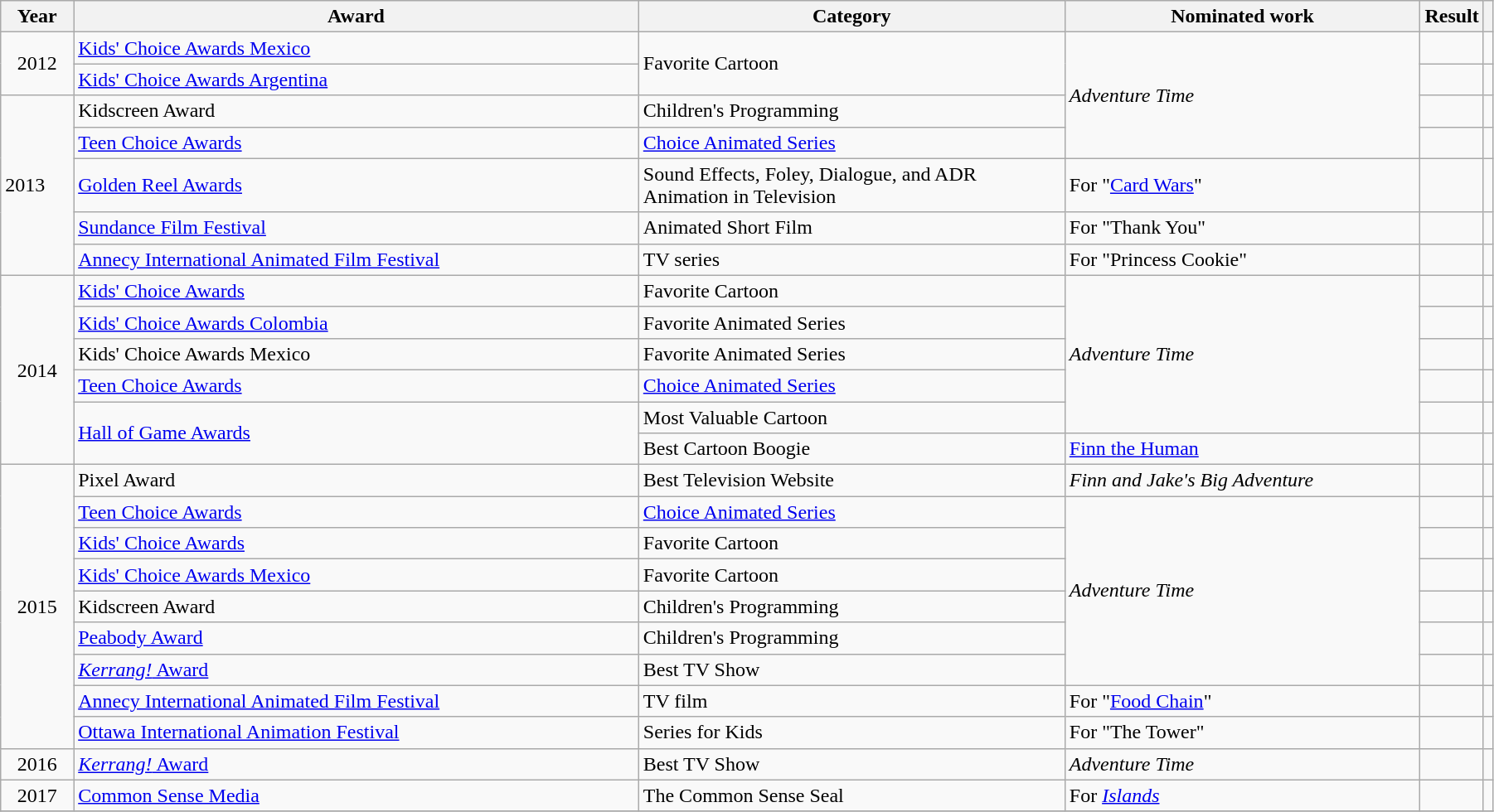<table class="wikitable" style="width:95%;">
<tr>
<th width=5%>Year</th>
<th style="width:40%;">Award</th>
<th style="width:30%;">Category</th>
<th style="width:40%;">Nominated work</th>
<th style="width:10%;">Result</th>
<th width=5%></th>
</tr>
<tr>
<td rowspan="2" style="text-align:center;">2012</td>
<td><a href='#'>Kids' Choice Awards Mexico</a></td>
<td rowspan="2">Favorite Cartoon</td>
<td rowspan="4"><em>Adventure Time</em></td>
<td></td>
<td></td>
</tr>
<tr>
<td><a href='#'>Kids' Choice Awards Argentina</a></td>
<td></td>
<td></td>
</tr>
<tr>
<td rowspan="5">2013</td>
<td>Kidscreen Award</td>
<td>Children's Programming</td>
<td></td>
<td></td>
</tr>
<tr>
<td><a href='#'>Teen Choice Awards</a></td>
<td><a href='#'>Choice Animated Series</a></td>
<td></td>
<td></td>
</tr>
<tr>
<td><a href='#'>Golden Reel Awards</a></td>
<td>Sound Effects, Foley, Dialogue, and ADR Animation in Television</td>
<td>For "<a href='#'>Card Wars</a>"</td>
<td></td>
<td></td>
</tr>
<tr>
<td><a href='#'>Sundance Film Festival</a></td>
<td>Animated Short Film</td>
<td>For "Thank You"</td>
<td></td>
<td></td>
</tr>
<tr>
<td><a href='#'>Annecy International Animated Film Festival</a></td>
<td>TV series</td>
<td>For "Princess Cookie"</td>
<td></td>
<td></td>
</tr>
<tr>
<td rowspan="6" style="text-align:center;">2014</td>
<td><a href='#'>Kids' Choice Awards</a></td>
<td>Favorite Cartoon</td>
<td rowspan="5"><em>Adventure Time</em></td>
<td></td>
<td></td>
</tr>
<tr>
<td><a href='#'>Kids' Choice Awards Colombia</a></td>
<td>Favorite Animated Series</td>
<td></td>
<td></td>
</tr>
<tr>
<td>Kids' Choice Awards Mexico</td>
<td>Favorite Animated Series</td>
<td></td>
<td></td>
</tr>
<tr>
<td><a href='#'>Teen Choice Awards</a></td>
<td><a href='#'>Choice Animated Series</a></td>
<td></td>
<td></td>
</tr>
<tr>
<td rowspan="2"><a href='#'>Hall of Game Awards</a></td>
<td>Most Valuable Cartoon</td>
<td></td>
<td></td>
</tr>
<tr>
<td>Best Cartoon Boogie</td>
<td><a href='#'>Finn the Human</a></td>
<td></td>
<td></td>
</tr>
<tr>
<td rowspan="9" style="text-align:center;">2015</td>
<td>Pixel Award</td>
<td>Best Television Website</td>
<td><em>Finn and Jake's Big Adventure</em></td>
<td></td>
<td></td>
</tr>
<tr>
<td><a href='#'>Teen Choice Awards</a></td>
<td><a href='#'>Choice Animated Series</a></td>
<td rowspan="6"><em>Adventure Time</em></td>
<td></td>
<td></td>
</tr>
<tr>
<td><a href='#'>Kids' Choice Awards</a></td>
<td>Favorite Cartoon</td>
<td></td>
<td></td>
</tr>
<tr>
<td><a href='#'>Kids' Choice Awards Mexico</a></td>
<td>Favorite Cartoon</td>
<td></td>
<td></td>
</tr>
<tr>
<td>Kidscreen Award</td>
<td>Children's Programming</td>
<td></td>
<td></td>
</tr>
<tr>
<td><a href='#'>Peabody Award</a></td>
<td>Children's Programming</td>
<td></td>
<td></td>
</tr>
<tr>
<td><a href='#'><em>Kerrang!</em> Award</a></td>
<td>Best TV Show</td>
<td></td>
<td></td>
</tr>
<tr>
<td><a href='#'>Annecy International Animated Film Festival</a></td>
<td>TV film</td>
<td>For "<a href='#'>Food Chain</a>"</td>
<td></td>
<td></td>
</tr>
<tr>
<td><a href='#'>Ottawa International Animation Festival</a></td>
<td>Series for Kids</td>
<td>For "The Tower"</td>
<td></td>
<td></td>
</tr>
<tr>
<td style="text-align:center;">2016</td>
<td><a href='#'><em>Kerrang!</em> Award</a></td>
<td>Best TV Show</td>
<td><em>Adventure Time</em></td>
<td></td>
<td></td>
</tr>
<tr>
<td style="text-align:center;">2017</td>
<td><a href='#'>Common Sense Media</a></td>
<td>The Common Sense Seal</td>
<td>For <em><a href='#'>Islands</a></em></td>
<td></td>
<td></td>
</tr>
<tr>
</tr>
</table>
